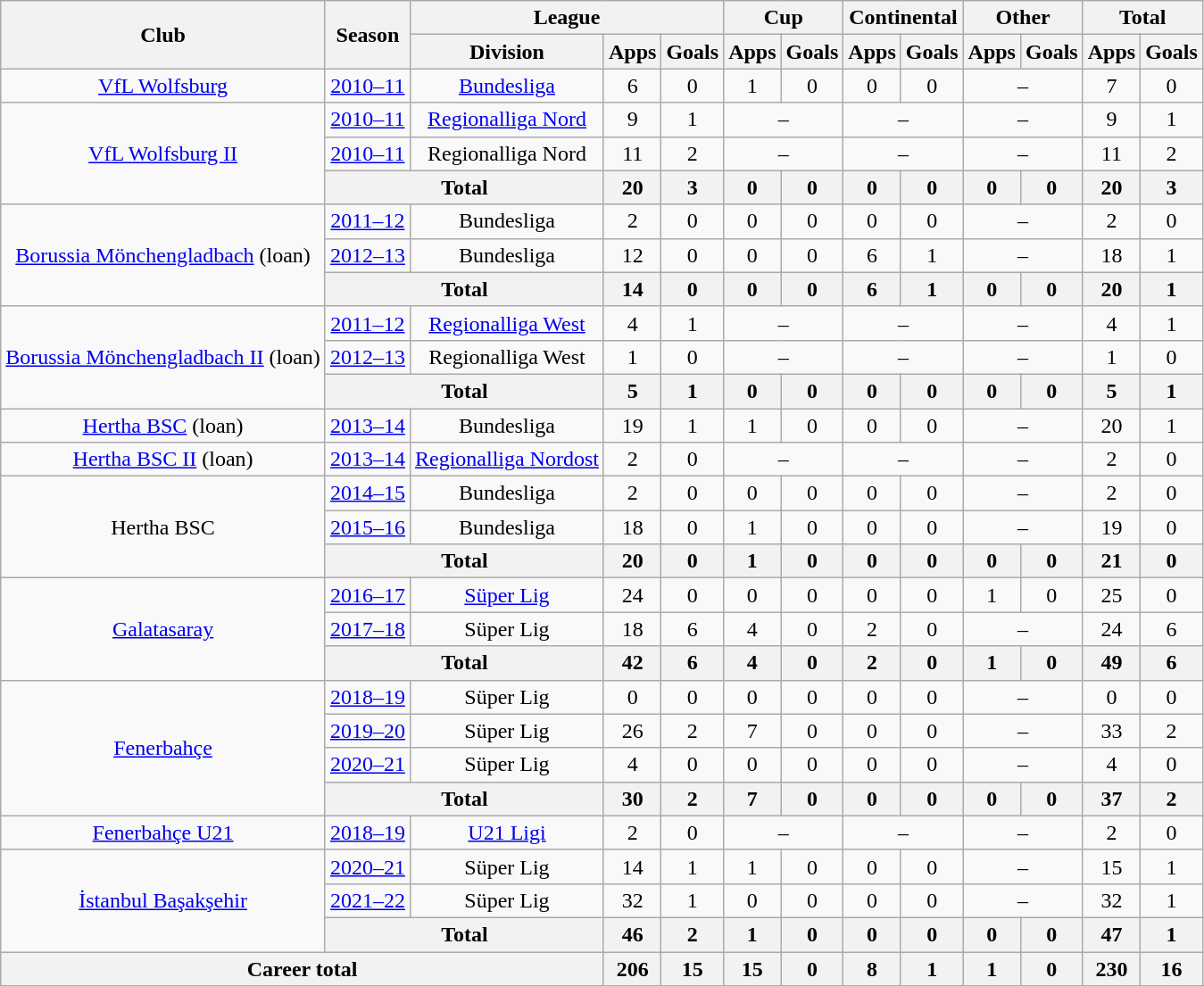<table class="wikitable" style="text-align:center">
<tr>
<th rowspan="2">Club</th>
<th rowspan="2">Season</th>
<th colspan="3">League</th>
<th colspan="2">Cup</th>
<th colspan="2">Continental</th>
<th colspan="2">Other</th>
<th colspan="2">Total</th>
</tr>
<tr>
<th>Division</th>
<th>Apps</th>
<th>Goals</th>
<th>Apps</th>
<th>Goals</th>
<th>Apps</th>
<th>Goals</th>
<th>Apps</th>
<th>Goals</th>
<th>Apps</th>
<th>Goals</th>
</tr>
<tr>
<td><a href='#'>VfL Wolfsburg</a></td>
<td><a href='#'>2010–11</a></td>
<td><a href='#'>Bundesliga</a></td>
<td>6</td>
<td>0</td>
<td>1</td>
<td>0</td>
<td>0</td>
<td>0</td>
<td colspan="2">–</td>
<td>7</td>
<td>0</td>
</tr>
<tr>
<td rowspan="3"><a href='#'>VfL Wolfsburg II</a></td>
<td><a href='#'>2010–11</a></td>
<td><a href='#'>Regionalliga Nord</a></td>
<td>9</td>
<td>1</td>
<td colspan="2">–</td>
<td colspan="2">–</td>
<td colspan="2">–</td>
<td>9</td>
<td>1</td>
</tr>
<tr>
<td><a href='#'>2010–11</a></td>
<td>Regionalliga Nord</td>
<td>11</td>
<td>2</td>
<td colspan="2">–</td>
<td colspan="2">–</td>
<td colspan="2">–</td>
<td>11</td>
<td>2</td>
</tr>
<tr>
<th colspan="2">Total</th>
<th>20</th>
<th>3</th>
<th>0</th>
<th>0</th>
<th>0</th>
<th>0</th>
<th>0</th>
<th>0</th>
<th>20</th>
<th>3</th>
</tr>
<tr>
<td rowspan="3"><a href='#'>Borussia Mönchengladbach</a> (loan)</td>
<td><a href='#'>2011–12</a></td>
<td>Bundesliga</td>
<td>2</td>
<td>0</td>
<td>0</td>
<td>0</td>
<td>0</td>
<td>0</td>
<td colspan="2">–</td>
<td>2</td>
<td>0</td>
</tr>
<tr>
<td><a href='#'>2012–13</a></td>
<td>Bundesliga</td>
<td>12</td>
<td>0</td>
<td>0</td>
<td>0</td>
<td>6</td>
<td>1</td>
<td colspan="2">–</td>
<td>18</td>
<td>1</td>
</tr>
<tr>
<th colspan="2">Total</th>
<th>14</th>
<th>0</th>
<th>0</th>
<th>0</th>
<th>6</th>
<th>1</th>
<th>0</th>
<th>0</th>
<th>20</th>
<th>1</th>
</tr>
<tr>
<td rowspan="3"><a href='#'>Borussia Mönchengladbach II</a> (loan)</td>
<td><a href='#'>2011–12</a></td>
<td><a href='#'>Regionalliga West</a></td>
<td>4</td>
<td>1</td>
<td colspan="2">–</td>
<td colspan="2">–</td>
<td colspan="2">–</td>
<td>4</td>
<td>1</td>
</tr>
<tr>
<td><a href='#'>2012–13</a></td>
<td>Regionalliga West</td>
<td>1</td>
<td>0</td>
<td colspan="2">–</td>
<td colspan="2">–</td>
<td colspan="2">–</td>
<td>1</td>
<td>0</td>
</tr>
<tr>
<th colspan="2">Total</th>
<th>5</th>
<th>1</th>
<th>0</th>
<th>0</th>
<th>0</th>
<th>0</th>
<th>0</th>
<th>0</th>
<th>5</th>
<th>1</th>
</tr>
<tr>
<td><a href='#'>Hertha BSC</a> (loan)</td>
<td><a href='#'>2013–14</a></td>
<td>Bundesliga</td>
<td>19</td>
<td>1</td>
<td>1</td>
<td>0</td>
<td>0</td>
<td>0</td>
<td colspan="2">–</td>
<td>20</td>
<td>1</td>
</tr>
<tr>
<td><a href='#'>Hertha BSC II</a> (loan)</td>
<td><a href='#'>2013–14</a></td>
<td><a href='#'>Regionalliga Nordost</a></td>
<td>2</td>
<td>0</td>
<td colspan="2">–</td>
<td colspan="2">–</td>
<td colspan="2">–</td>
<td>2</td>
<td>0</td>
</tr>
<tr>
<td rowspan="3">Hertha BSC</td>
<td><a href='#'>2014–15</a></td>
<td>Bundesliga</td>
<td>2</td>
<td>0</td>
<td>0</td>
<td>0</td>
<td>0</td>
<td>0</td>
<td colspan="2">–</td>
<td>2</td>
<td>0</td>
</tr>
<tr>
<td><a href='#'>2015–16</a></td>
<td>Bundesliga</td>
<td>18</td>
<td>0</td>
<td>1</td>
<td>0</td>
<td>0</td>
<td>0</td>
<td colspan="2">–</td>
<td>19</td>
<td>0</td>
</tr>
<tr>
<th colspan="2">Total</th>
<th>20</th>
<th>0</th>
<th>1</th>
<th>0</th>
<th>0</th>
<th>0</th>
<th>0</th>
<th>0</th>
<th>21</th>
<th>0</th>
</tr>
<tr>
<td rowspan="3"><a href='#'>Galatasaray</a></td>
<td><a href='#'>2016–17</a></td>
<td><a href='#'>Süper Lig</a></td>
<td>24</td>
<td>0</td>
<td>0</td>
<td>0</td>
<td>0</td>
<td>0</td>
<td>1</td>
<td>0</td>
<td>25</td>
<td>0</td>
</tr>
<tr>
<td><a href='#'>2017–18</a></td>
<td>Süper Lig</td>
<td>18</td>
<td>6</td>
<td>4</td>
<td>0</td>
<td>2</td>
<td>0</td>
<td colspan="2">–</td>
<td>24</td>
<td>6</td>
</tr>
<tr>
<th colspan="2">Total</th>
<th>42</th>
<th>6</th>
<th>4</th>
<th>0</th>
<th>2</th>
<th>0</th>
<th>1</th>
<th>0</th>
<th>49</th>
<th>6</th>
</tr>
<tr>
<td rowspan="4"><a href='#'>Fenerbahçe</a></td>
<td><a href='#'>2018–19</a></td>
<td>Süper Lig</td>
<td>0</td>
<td>0</td>
<td>0</td>
<td>0</td>
<td>0</td>
<td>0</td>
<td colspan="2">–</td>
<td>0</td>
<td>0</td>
</tr>
<tr>
<td><a href='#'>2019–20</a></td>
<td>Süper Lig</td>
<td>26</td>
<td>2</td>
<td>7</td>
<td>0</td>
<td>0</td>
<td>0</td>
<td colspan="2">–</td>
<td>33</td>
<td>2</td>
</tr>
<tr>
<td><a href='#'>2020–21</a></td>
<td>Süper Lig</td>
<td>4</td>
<td>0</td>
<td>0</td>
<td>0</td>
<td>0</td>
<td>0</td>
<td colspan="2">–</td>
<td>4</td>
<td>0</td>
</tr>
<tr>
<th colspan="2">Total</th>
<th>30</th>
<th>2</th>
<th>7</th>
<th>0</th>
<th>0</th>
<th>0</th>
<th>0</th>
<th>0</th>
<th>37</th>
<th>2</th>
</tr>
<tr>
<td><a href='#'>Fenerbahçe U21</a></td>
<td><a href='#'>2018–19</a></td>
<td><a href='#'>U21 Ligi</a></td>
<td>2</td>
<td>0</td>
<td colspan="2">–</td>
<td colspan="2">–</td>
<td colspan="2">–</td>
<td>2</td>
<td>0</td>
</tr>
<tr>
<td rowspan="3"><a href='#'>İstanbul Başakşehir</a></td>
<td><a href='#'>2020–21</a></td>
<td>Süper Lig</td>
<td>14</td>
<td>1</td>
<td>1</td>
<td>0</td>
<td>0</td>
<td>0</td>
<td colspan="2">–</td>
<td>15</td>
<td>1</td>
</tr>
<tr>
<td><a href='#'>2021–22</a></td>
<td>Süper Lig</td>
<td>32</td>
<td>1</td>
<td>0</td>
<td>0</td>
<td>0</td>
<td>0</td>
<td colspan="2">–</td>
<td>32</td>
<td>1</td>
</tr>
<tr>
<th colspan="2">Total</th>
<th>46</th>
<th>2</th>
<th>1</th>
<th>0</th>
<th>0</th>
<th>0</th>
<th>0</th>
<th>0</th>
<th>47</th>
<th>1</th>
</tr>
<tr>
<th colspan="3">Career total</th>
<th>206</th>
<th>15</th>
<th>15</th>
<th>0</th>
<th>8</th>
<th>1</th>
<th>1</th>
<th>0</th>
<th>230</th>
<th>16</th>
</tr>
</table>
